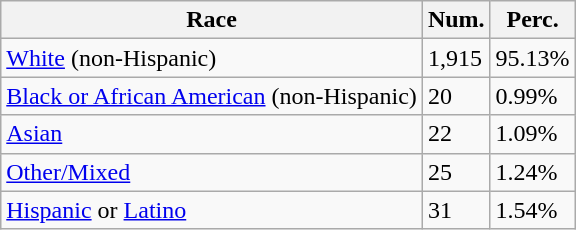<table class="wikitable">
<tr>
<th>Race</th>
<th>Num.</th>
<th>Perc.</th>
</tr>
<tr>
<td><a href='#'>White</a> (non-Hispanic)</td>
<td>1,915</td>
<td>95.13%</td>
</tr>
<tr>
<td><a href='#'>Black or African American</a> (non-Hispanic)</td>
<td>20</td>
<td>0.99%</td>
</tr>
<tr>
<td><a href='#'>Asian</a></td>
<td>22</td>
<td>1.09%</td>
</tr>
<tr>
<td><a href='#'>Other/Mixed</a></td>
<td>25</td>
<td>1.24%</td>
</tr>
<tr>
<td><a href='#'>Hispanic</a> or <a href='#'>Latino</a></td>
<td>31</td>
<td>1.54%</td>
</tr>
</table>
